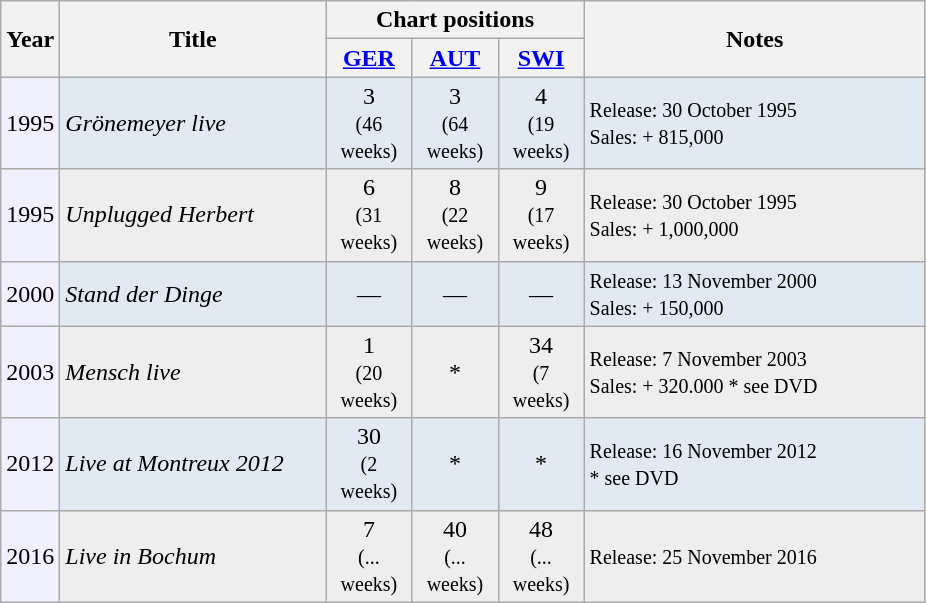<table class="wikitable">
<tr class="hintergrundfarbe8">
<th rowspan="2">Year</th>
<th width="170" rowspan="2">Title</th>
<th colspan="3">Chart positions</th>
<th width="220" rowspan="2">Notes</th>
</tr>
<tr class="hintergrundfarbe8">
<th width="50"><a href='#'>GER</a></th>
<th width="50"><a href='#'>AUT</a></th>
<th width="50"><a href='#'>SWI</a></th>
</tr>
<tr style="background:#E1E9F3">
<td bgcolor="#f0f0ff">1995</td>
<td><em>Grönemeyer live</em></td>
<td align="center" >3<br><small>(46 weeks)</small></td>
<td align="center" >3<br><small>(64 weeks)</small></td>
<td align="center" >4<br><small>(19 weeks)</small></td>
<td><small>Release: 30 October 1995<br>Sales: + 815,000</small></td>
</tr>
<tr style="background:#EEEEEE">
<td bgcolor="#f0f0ff">1995</td>
<td><em>Unplugged Herbert</em></td>
<td align="center" >6<br><small>(31 weeks)</small></td>
<td align="center" >8<br><small>(22 weeks)</small></td>
<td align="center" >9<br><small>(17 weeks)</small></td>
<td><small>Release: 30 October 1995<br>Sales: + 1,000,000</small></td>
</tr>
<tr style="background:#E1E9F3">
<td bgcolor="#f0f0ff">2000</td>
<td><em>Stand der Dinge</em></td>
<td align="center" >—</td>
<td align="center" >—</td>
<td align="center" >—</td>
<td><small>Release: 13 November 2000<br>Sales: + 150,000</small></td>
</tr>
<tr style="background:#EEEEEE">
<td bgcolor="#f0f0ff">2003</td>
<td><em>Mensch live</em></td>
<td align="center" >1<br><small>(20 weeks)</small></td>
<td align="center" >*</td>
<td align="center" >34<br><small>(7 weeks)</small></td>
<td><small>Release: 7 November 2003<br>Sales: + 320.000 * see DVD</small></td>
</tr>
<tr style="background:#E1E9F3">
<td bgcolor="#f0f0ff">2012</td>
<td><em>Live at Montreux 2012</em></td>
<td align="center" >30<br><small>(2 weeks)</small></td>
<td align="center" >*</td>
<td align="center" >*</td>
<td><small>Release: 16 November 2012<br>* see DVD</small></td>
</tr>
<tr style="background:#EEEEEE">
<td bgcolor="#f0f0ff">2016</td>
<td><em>Live in Bochum</em></td>
<td align="center" >7<br><small>(... weeks)</small></td>
<td align="center" >40<br><small>(... weeks)</small></td>
<td align="center" >48<br><small>(... weeks)</small></td>
<td><small>Release: 25 November 2016</small></td>
</tr>
</table>
